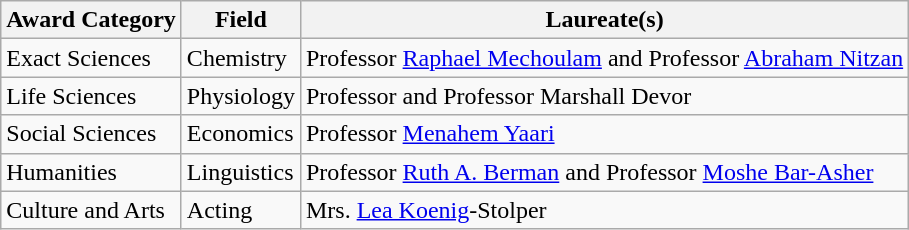<table class="wikitable">
<tr>
<th>Award Category</th>
<th>Field</th>
<th>Laureate(s)</th>
</tr>
<tr>
<td>Exact Sciences</td>
<td>Chemistry</td>
<td>Professor <a href='#'>Raphael Mechoulam</a> and Professor <a href='#'>Abraham Nitzan</a></td>
</tr>
<tr>
<td>Life Sciences</td>
<td>Physiology</td>
<td>Professor  and Professor Marshall Devor</td>
</tr>
<tr>
<td>Social Sciences</td>
<td>Economics</td>
<td>Professor <a href='#'>Menahem Yaari</a></td>
</tr>
<tr>
<td>Humanities</td>
<td>Linguistics</td>
<td>Professor <a href='#'>Ruth A. Berman</a> and Professor <a href='#'>Moshe Bar-Asher</a></td>
</tr>
<tr>
<td>Culture and Arts</td>
<td>Acting</td>
<td>Mrs. <a href='#'>Lea Koenig</a>-Stolper</td>
</tr>
</table>
